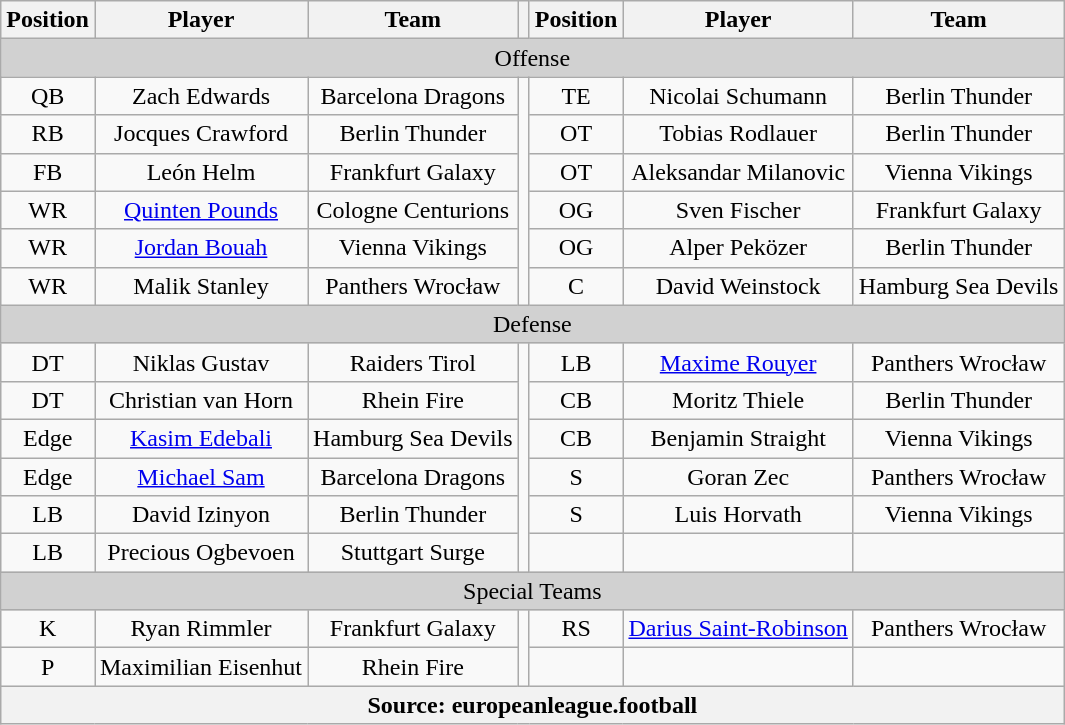<table class="wikitable" style="text-align: center;">
<tr>
<th>Position</th>
<th>Player</th>
<th>Team</th>
<th></th>
<th>Position</th>
<th>Player</th>
<th>Team</th>
</tr>
<tr>
<td colspan="7" style="background-color:#D1D1D1">Offense</td>
</tr>
<tr>
<td>QB</td>
<td>Zach Edwards </td>
<td>Barcelona Dragons</td>
<td rowspan="6"></td>
<td>TE</td>
<td>Nicolai Schumann </td>
<td>Berlin Thunder</td>
</tr>
<tr>
<td>RB</td>
<td>Jocques Crawford </td>
<td>Berlin Thunder</td>
<td>OT</td>
<td>Tobias Rodlauer </td>
<td>Berlin Thunder</td>
</tr>
<tr>
<td>FB</td>
<td>León Helm </td>
<td>Frankfurt Galaxy</td>
<td>OT</td>
<td>Aleksandar Milanovic </td>
<td>Vienna Vikings</td>
</tr>
<tr>
<td>WR</td>
<td><a href='#'>Quinten Pounds</a> </td>
<td>Cologne Centurions</td>
<td>OG</td>
<td>Sven Fischer </td>
<td>Frankfurt Galaxy</td>
</tr>
<tr>
<td>WR</td>
<td><a href='#'>Jordan Bouah</a> </td>
<td>Vienna Vikings</td>
<td>OG</td>
<td>Alper Peközer </td>
<td>Berlin Thunder</td>
</tr>
<tr>
<td>WR</td>
<td>Malik Stanley </td>
<td>Panthers Wrocław</td>
<td>C</td>
<td>David Weinstock </td>
<td>Hamburg Sea Devils</td>
</tr>
<tr>
<td colspan="7" style="background-color:#D1D1D1">Defense</td>
</tr>
<tr>
<td>DT</td>
<td>Niklas Gustav </td>
<td>Raiders Tirol</td>
<td rowspan="6"></td>
<td>LB</td>
<td><a href='#'>Maxime Rouyer</a> </td>
<td>Panthers Wrocław</td>
</tr>
<tr>
<td>DT</td>
<td>Christian van Horn </td>
<td>Rhein Fire</td>
<td>CB</td>
<td>Moritz Thiele </td>
<td>Berlin Thunder</td>
</tr>
<tr>
<td>Edge</td>
<td><a href='#'>Kasim Edebali</a> </td>
<td>Hamburg Sea Devils</td>
<td>CB</td>
<td>Benjamin Straight </td>
<td>Vienna Vikings</td>
</tr>
<tr>
<td>Edge</td>
<td><a href='#'>Michael Sam</a> </td>
<td>Barcelona Dragons</td>
<td>S</td>
<td>Goran Zec </td>
<td>Panthers Wrocław</td>
</tr>
<tr>
<td>LB</td>
<td>David Izinyon </td>
<td>Berlin Thunder</td>
<td>S</td>
<td>Luis Horvath </td>
<td>Vienna Vikings</td>
</tr>
<tr>
<td>LB</td>
<td>Precious Ogbevoen </td>
<td>Stuttgart Surge</td>
<td></td>
<td></td>
<td></td>
</tr>
<tr>
<td colspan="7" style="background-color:#D1D1D1">Special Teams</td>
</tr>
<tr>
<td>K</td>
<td>Ryan Rimmler  </td>
<td>Frankfurt Galaxy</td>
<td rowspan="2"></td>
<td>RS</td>
<td><a href='#'>Darius Saint-Robinson</a> </td>
<td>Panthers Wrocław</td>
</tr>
<tr>
<td>P</td>
<td>Maximilian Eisenhut </td>
<td>Rhein Fire</td>
<td></td>
<td></td>
<td></td>
</tr>
<tr>
<th colspan="7">Source: europeanleague.football</th>
</tr>
</table>
